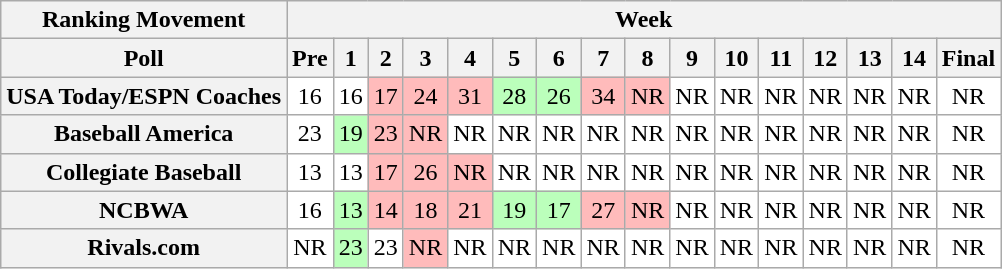<table class="wikitable" style="white-space:nowrap;">
<tr align="center">
<th>Ranking Movement</th>
<th colspan=16>Week</th>
</tr>
<tr>
<th>Poll</th>
<th>Pre</th>
<th>1</th>
<th>2</th>
<th>3</th>
<th>4</th>
<th>5</th>
<th>6</th>
<th>7</th>
<th>8</th>
<th>9</th>
<th>10</th>
<th>11</th>
<th>12</th>
<th>13</th>
<th>14</th>
<th>Final</th>
</tr>
<tr style="text-align:center;">
<th>USA Today/ESPN Coaches</th>
<td style="background:#FFF;">16</td>
<td style="background:#FFF;">16</td>
<td style="background:#FFBBBB;">17</td>
<td style="background:#FFBBBB;">24</td>
<td style="background:#FFBBBB;">31</td>
<td style="background:#bbffbb;">28</td>
<td style="background:#bbffbb;">26</td>
<td style="background:#FFBBBB;">34</td>
<td style="background:#FFBBBB;">NR</td>
<td style="background:#FFF;">NR</td>
<td style="background:#FFF;">NR</td>
<td style="background:#FFF;">NR</td>
<td style="background:#FFF;">NR</td>
<td style="background:#FFF;">NR</td>
<td style="background:#FFF;">NR</td>
<td style="background:#FFF;">NR</td>
</tr>
<tr style="text-align:center;">
<th>Baseball America </th>
<td style="background:#FFF;">23</td>
<td style="background:#bbffbb;">19</td>
<td style="background:#FFBBBB;">23</td>
<td style="background:#FFBBBB;">NR</td>
<td style="background:#FFF;">NR</td>
<td style="background:#FFF;">NR</td>
<td style="background:#FFF;">NR</td>
<td style="background:#FFF;">NR</td>
<td style="background:#FFF;">NR</td>
<td style="background:#FFF;">NR</td>
<td style="background:#FFF;">NR</td>
<td style="background:#FFF;">NR</td>
<td style="background:#FFF;">NR</td>
<td style="background:#FFF;">NR</td>
<td style="background:#FFF;">NR</td>
<td style="background:#FFF;">NR</td>
</tr>
<tr style="text-align:center;">
<th>Collegiate Baseball</th>
<td style="background:#FFF;">13</td>
<td style="background:#FFF;">13</td>
<td style="background:#FFBBBB;">17</td>
<td style="background:#FFBBBB;">26</td>
<td style="background:#FFBBBB;">NR</td>
<td style="background:#FFF;">NR</td>
<td style="background:#FFF;">NR</td>
<td style="background:#FFF;">NR</td>
<td style="background:#FFF;">NR</td>
<td style="background:#FFF;">NR</td>
<td style="background:#FFF;">NR</td>
<td style="background:#FFF;">NR</td>
<td style="background:#FFF;">NR</td>
<td style="background:#FFF;">NR</td>
<td style="background:#FFF;">NR</td>
<td style="background:#FFF;">NR</td>
</tr>
<tr style="text-align:center;">
<th>NCBWA</th>
<td style="background:#FFF;">16</td>
<td style="background:#bbffbb;">13</td>
<td style="background:#FFBBBB;">14</td>
<td style="background:#FFBBBB;">18</td>
<td style="background:#FFBBBB;">21</td>
<td style="background:#bbffbb;">19</td>
<td style="background:#bbffbb;">17</td>
<td style="background:#FFBBBB;">27</td>
<td style="background:#FFBBBB;">NR</td>
<td style="background:#FFF;">NR</td>
<td style="background:#FFF;">NR</td>
<td style="background:#FFF;">NR</td>
<td style="background:#FFF;">NR</td>
<td style="background:#FFF;">NR</td>
<td style="background:#FFF;">NR</td>
<td style="background:#FFF;">NR</td>
</tr>
<tr style="text-align:center;">
<th>Rivals.com</th>
<td style="background:#FFF;">NR</td>
<td style="background:#bbffbb;">23</td>
<td style="background:#FFF;">23</td>
<td style="background:#FFBBBB;">NR</td>
<td style="background:#FFF;">NR</td>
<td style="background:#FFF;">NR</td>
<td style="background:#FFF;">NR</td>
<td style="background:#FFF;">NR</td>
<td style="background:#FFF;">NR</td>
<td style="background:#FFF;">NR</td>
<td style="background:#FFF;">NR</td>
<td style="background:#FFF;">NR</td>
<td style="background:#FFF;">NR</td>
<td style="background:#FFF;">NR</td>
<td style="background:#FFF;">NR</td>
<td style="background:#FFF;">NR</td>
</tr>
</table>
